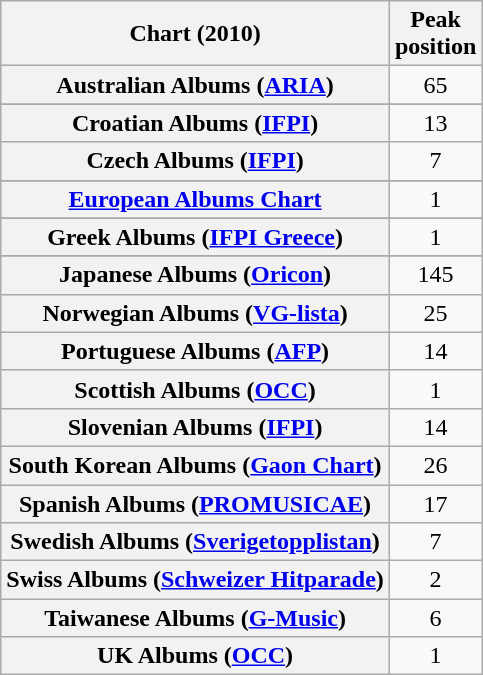<table class="wikitable sortable plainrowheaders">
<tr>
<th>Chart (2010)</th>
<th>Peak<br>position</th>
</tr>
<tr>
<th scope="row">Australian Albums (<a href='#'>ARIA</a>)</th>
<td style="text-align:center;">65</td>
</tr>
<tr>
</tr>
<tr>
</tr>
<tr>
</tr>
<tr>
<th scope="row">Croatian Albums (<a href='#'>IFPI</a>)</th>
<td style="text-align:center;">13</td>
</tr>
<tr>
<th scope="row">Czech Albums (<a href='#'>IFPI</a>)</th>
<td style="text-align:center;">7</td>
</tr>
<tr>
</tr>
<tr>
</tr>
<tr>
<th scope="row"><a href='#'>European Albums Chart</a></th>
<td style="text-align:center;">1</td>
</tr>
<tr>
</tr>
<tr>
</tr>
<tr>
</tr>
<tr>
<th scope="row">Greek Albums (<a href='#'>IFPI Greece</a>)</th>
<td style="text-align:center;">1</td>
</tr>
<tr>
</tr>
<tr>
</tr>
<tr>
<th scope="row">Japanese Albums (<a href='#'>Oricon</a>)</th>
<td style="text-align:center;">145</td>
</tr>
<tr>
<th scope="row">Norwegian Albums (<a href='#'>VG-lista</a>)</th>
<td style="text-align:center;">25</td>
</tr>
<tr>
<th scope="row">Portuguese Albums (<a href='#'>AFP</a>)</th>
<td style="text-align:center;">14</td>
</tr>
<tr>
<th scope="row">Scottish Albums (<a href='#'>OCC</a>)</th>
<td style="text-align:center;">1</td>
</tr>
<tr>
<th scope="row">Slovenian Albums (<a href='#'>IFPI</a>)</th>
<td style="text-align:center;">14</td>
</tr>
<tr>
<th scope="row">South Korean Albums (<a href='#'>Gaon Chart</a>)</th>
<td style="text-align:center;">26</td>
</tr>
<tr>
<th scope="row">Spanish Albums (<a href='#'>PROMUSICAE</a>)</th>
<td style="text-align:center;">17</td>
</tr>
<tr>
<th scope="row">Swedish Albums (<a href='#'>Sverigetopplistan</a>)</th>
<td style="text-align:center;">7</td>
</tr>
<tr>
<th scope="row">Swiss Albums (<a href='#'>Schweizer Hitparade</a>)</th>
<td style="text-align:center;">2</td>
</tr>
<tr>
<th scope="row">Taiwanese Albums (<a href='#'>G-Music</a>)</th>
<td style="text-align:center;">6</td>
</tr>
<tr>
<th scope="row">UK Albums (<a href='#'>OCC</a>)</th>
<td style="text-align:center;">1</td>
</tr>
</table>
